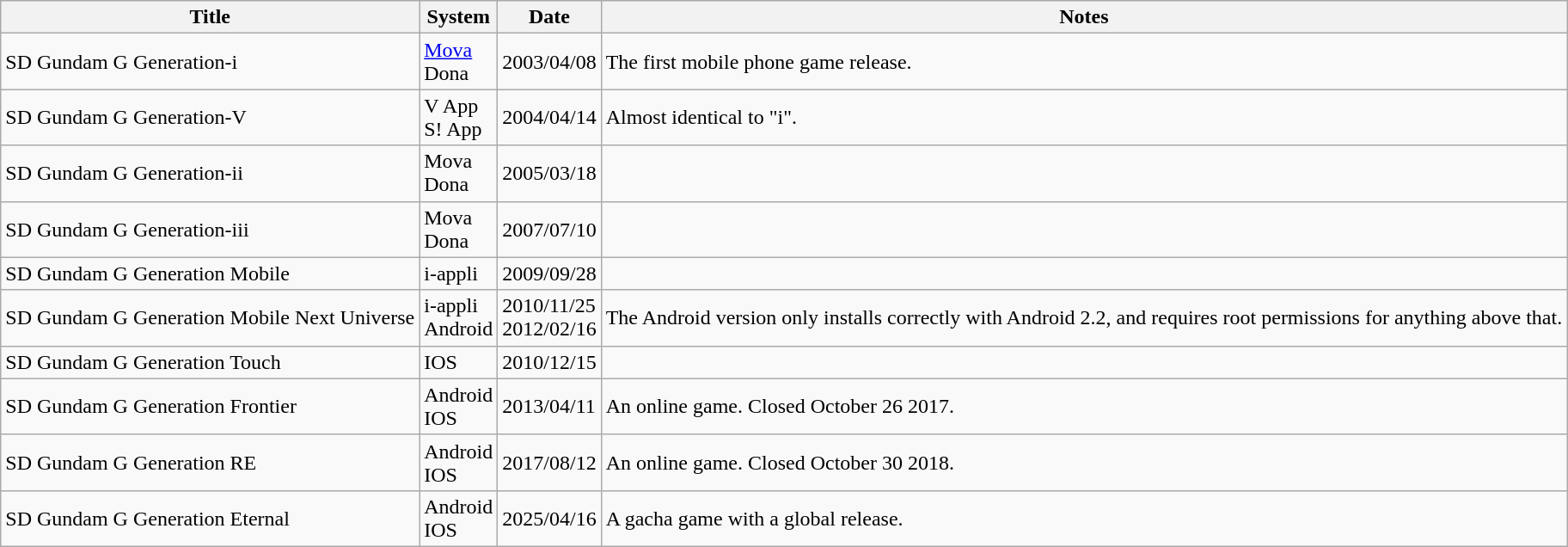<table class="wikitable">
<tr>
<th>Title</th>
<th>System</th>
<th>Date</th>
<th>Notes</th>
</tr>
<tr>
<td>SD Gundam G Generation-i</td>
<td><a href='#'>Mova</a><br>Dona</td>
<td>2003/04/08</td>
<td>The first mobile phone game release.</td>
</tr>
<tr>
<td>SD Gundam G Generation-V</td>
<td>V App<br>S! App</td>
<td>2004/04/14</td>
<td>Almost identical to "i".</td>
</tr>
<tr>
<td>SD Gundam G Generation-ii</td>
<td>Mova<br>Dona</td>
<td>2005/03/18</td>
<td></td>
</tr>
<tr>
<td>SD Gundam G Generation-iii</td>
<td>Mova<br>Dona</td>
<td>2007/07/10</td>
<td></td>
</tr>
<tr>
<td>SD Gundam G Generation Mobile</td>
<td>i-appli</td>
<td>2009/09/28</td>
<td></td>
</tr>
<tr>
<td>SD Gundam G Generation Mobile Next Universe</td>
<td>i-appli<br>Android</td>
<td>2010/11/25<br>2012/02/16</td>
<td>The Android version only installs correctly with Android 2.2, and requires root permissions for anything above that.</td>
</tr>
<tr>
<td>SD Gundam G Generation Touch</td>
<td>IOS</td>
<td>2010/12/15</td>
<td></td>
</tr>
<tr>
<td>SD Gundam G Generation Frontier</td>
<td>Android<br>IOS</td>
<td>2013/04/11</td>
<td>An online game. Closed October 26 2017.</td>
</tr>
<tr>
<td>SD Gundam G Generation RE</td>
<td>Android<br>IOS</td>
<td>2017/08/12</td>
<td>An online game. Closed October 30 2018.</td>
</tr>
<tr>
<td>SD Gundam G Generation Eternal</td>
<td>Android<br>IOS</td>
<td>2025/04/16</td>
<td>A gacha game with a global release.</td>
</tr>
</table>
